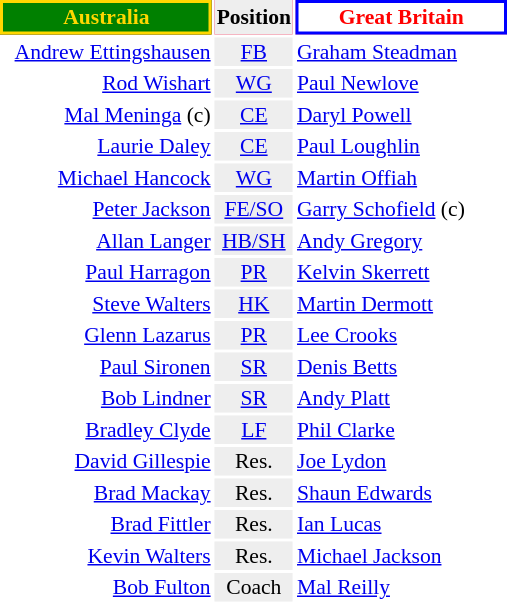<table align=right style="font-size:90%; margin-left:1em">
<tr bgcolor=#FF0033>
<th align="centre" width="135" style="border: 2px solid gold; background: green; color: gold">Australia</th>
<th align="center" style="background: #eeeeee; color: black">Position</th>
<th align="centre" width="135" style="border: 2px solid blue; background: white; color: red">Great Britain</th>
</tr>
<tr>
<td align="right"><a href='#'>Andrew Ettingshausen</a></td>
<td align="center" style="background: #eeeeee"><a href='#'>FB</a></td>
<td align="left"><a href='#'>Graham Steadman</a></td>
</tr>
<tr>
<td align="right"><a href='#'>Rod Wishart</a></td>
<td align="center" style="background: #eeeeee"><a href='#'>WG</a></td>
<td align="left"><a href='#'>Paul Newlove</a></td>
</tr>
<tr>
<td align="right"><a href='#'>Mal Meninga</a> (c)</td>
<td align="center" style="background: #eeeeee"><a href='#'>CE</a></td>
<td align="left"><a href='#'>Daryl Powell</a></td>
</tr>
<tr>
<td align="right"><a href='#'>Laurie Daley</a></td>
<td align="center" style="background: #eeeeee"><a href='#'>CE</a></td>
<td align="left"><a href='#'>Paul Loughlin</a></td>
</tr>
<tr>
<td align="right"><a href='#'>Michael Hancock</a></td>
<td align="center" style="background: #eeeeee"><a href='#'>WG</a></td>
<td align="left"><a href='#'>Martin Offiah</a></td>
</tr>
<tr>
<td align="right"><a href='#'>Peter Jackson</a></td>
<td align="center" style="background: #eeeeee"><a href='#'>FE/SO</a></td>
<td align="left"><a href='#'>Garry Schofield</a> (c)</td>
</tr>
<tr>
<td align="right"><a href='#'>Allan Langer</a></td>
<td align="center" style="background: #eeeeee"><a href='#'>HB/SH</a></td>
<td align="left"><a href='#'>Andy Gregory</a></td>
</tr>
<tr>
<td align="right"><a href='#'>Paul Harragon</a></td>
<td align="center" style="background: #eeeeee"><a href='#'>PR</a></td>
<td align="left"><a href='#'>Kelvin Skerrett</a></td>
</tr>
<tr>
<td align="right"><a href='#'>Steve Walters</a></td>
<td align="center" style="background: #eeeeee"><a href='#'>HK</a></td>
<td align="left"><a href='#'>Martin Dermott</a></td>
</tr>
<tr>
<td align="right"><a href='#'>Glenn Lazarus</a></td>
<td align="center" style="background: #eeeeee"><a href='#'>PR</a></td>
<td align="left"><a href='#'>Lee Crooks</a></td>
</tr>
<tr>
<td align="right"><a href='#'>Paul Sironen</a></td>
<td align="center" style="background: #eeeeee"><a href='#'>SR</a></td>
<td align="left"><a href='#'>Denis Betts</a></td>
</tr>
<tr>
<td align="right"><a href='#'>Bob Lindner</a></td>
<td align="center" style="background: #eeeeee"><a href='#'>SR</a></td>
<td align="left"><a href='#'>Andy Platt</a></td>
</tr>
<tr>
<td align="right"><a href='#'>Bradley Clyde</a></td>
<td align="center" style="background: #eeeeee"><a href='#'>LF</a></td>
<td align="left"><a href='#'>Phil Clarke</a></td>
</tr>
<tr>
<td align="right"><a href='#'>David Gillespie</a></td>
<td align="center" style="background: #eeeeee">Res.</td>
<td align="left"><a href='#'>Joe Lydon</a></td>
</tr>
<tr>
<td align="right"><a href='#'>Brad Mackay</a></td>
<td align="center" style="background: #eeeeee">Res.</td>
<td align="left"><a href='#'>Shaun Edwards</a></td>
</tr>
<tr>
<td align="right"><a href='#'>Brad Fittler</a></td>
<td align="center" style="background: #eeeeee">Res.</td>
<td align="left"><a href='#'>Ian Lucas</a></td>
</tr>
<tr>
<td align="right"><a href='#'>Kevin Walters</a></td>
<td align="center" style="background: #eeeeee">Res.</td>
<td align="left"><a href='#'>Michael Jackson</a></td>
</tr>
<tr>
<td align="right"><a href='#'>Bob Fulton</a></td>
<td align="center" style="background: #eeeeee">Coach</td>
<td align="left"><a href='#'>Mal Reilly</a></td>
</tr>
</table>
